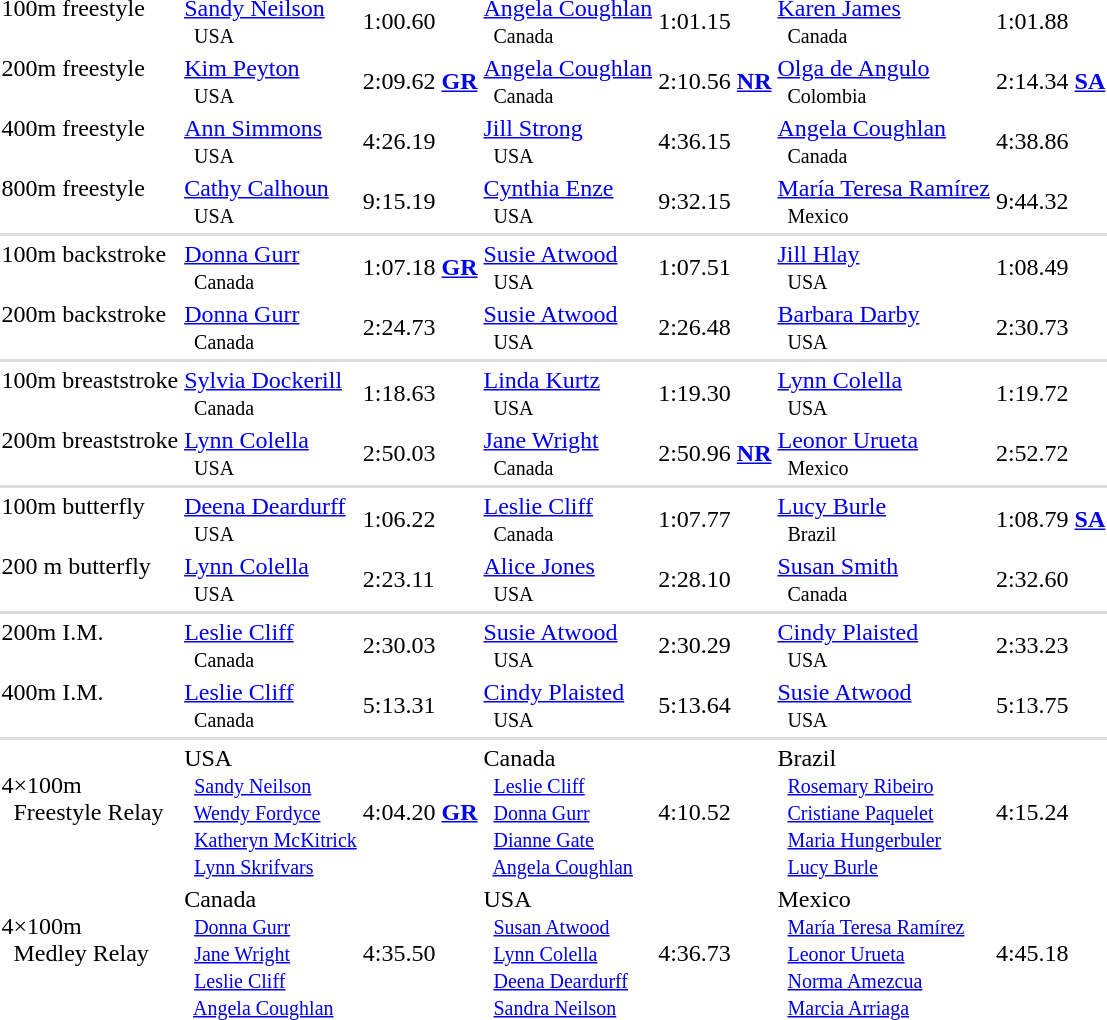<table>
<tr>
<td>100m freestyle <br>  </td>
<td><a href='#'>Sandy Neilson</a> <small><br>    USA </small></td>
<td>1:00.60</td>
<td><a href='#'>Angela Coughlan</a> <small><br>    Canada </small></td>
<td>1:01.15</td>
<td><a href='#'>Karen James</a> <small><br>    Canada </small></td>
<td>1:01.88</td>
</tr>
<tr>
<td>200m freestyle <br>  </td>
<td><a href='#'>Kim Peyton</a> <small><br>    USA </small></td>
<td>2:09.62 <strong><a href='#'>GR</a></strong></td>
<td><a href='#'>Angela Coughlan</a> <small><br>    Canada </small></td>
<td>2:10.56 <strong><a href='#'>NR</a></strong></td>
<td><a href='#'>Olga de Angulo</a> <small><br>    Colombia </small></td>
<td>2:14.34 <strong><a href='#'>SA</a></strong></td>
</tr>
<tr>
<td>400m freestyle <br>  </td>
<td><a href='#'>Ann Simmons</a> <small><br>    USA </small></td>
<td>4:26.19</td>
<td><a href='#'>Jill Strong</a> <small><br>    USA </small></td>
<td>4:36.15</td>
<td><a href='#'>Angela Coughlan</a> <small><br>    Canada </small></td>
<td>4:38.86</td>
</tr>
<tr>
<td>800m freestyle <br>  </td>
<td><a href='#'>Cathy Calhoun</a> <small><br>    USA </small></td>
<td>9:15.19</td>
<td><a href='#'>Cynthia Enze</a> <small><br>    USA </small></td>
<td>9:32.15</td>
<td><a href='#'>María Teresa Ramírez</a> <small><br>    Mexico </small></td>
<td>9:44.32</td>
</tr>
<tr style="background:#ddd;">
<td colspan=7></td>
</tr>
<tr>
<td>100m backstroke <br>  </td>
<td><a href='#'>Donna Gurr</a> <small><br>    Canada </small></td>
<td>1:07.18 <strong><a href='#'>GR</a></strong></td>
<td><a href='#'>Susie Atwood</a> <small><br>    USA </small></td>
<td>1:07.51</td>
<td><a href='#'>Jill Hlay</a> <small><br>    USA </small></td>
<td>1:08.49</td>
</tr>
<tr>
<td>200m backstroke <br>  </td>
<td><a href='#'>Donna Gurr</a> <small><br>    Canada </small></td>
<td>2:24.73</td>
<td><a href='#'>Susie Atwood</a> <small><br>    USA </small></td>
<td>2:26.48</td>
<td><a href='#'>Barbara Darby</a> <small><br>    USA </small></td>
<td>2:30.73</td>
</tr>
<tr style="background:#ddd;">
<td colspan=7></td>
</tr>
<tr>
<td>100m breaststroke <br>  </td>
<td><a href='#'>Sylvia Dockerill</a> <small><br>    Canada </small></td>
<td>1:18.63</td>
<td><a href='#'>Linda Kurtz</a> <small><br>    USA </small></td>
<td>1:19.30</td>
<td><a href='#'>Lynn Colella</a> <small><br>    USA </small></td>
<td>1:19.72</td>
</tr>
<tr>
<td>200m breaststroke <br>  </td>
<td><a href='#'>Lynn Colella</a> <small><br>    USA </small></td>
<td>2:50.03</td>
<td><a href='#'>Jane Wright</a> <small><br>    Canada </small></td>
<td>2:50.96 <strong><a href='#'>NR</a></strong></td>
<td><a href='#'>Leonor Urueta</a> <small><br>    Mexico </small></td>
<td>2:52.72</td>
</tr>
<tr style="background:#ddd;">
<td colspan=7></td>
</tr>
<tr>
<td>100m butterfly <br>  </td>
<td><a href='#'>Deena Deardurff</a> <small><br>    USA </small></td>
<td>1:06.22</td>
<td><a href='#'>Leslie Cliff</a> <small><br>    Canada </small></td>
<td>1:07.77</td>
<td><a href='#'>Lucy Burle</a> <small><br>    Brazil </small></td>
<td>1:08.79 <strong><a href='#'>SA</a></strong></td>
</tr>
<tr>
<td>200 m butterfly <br>  </td>
<td><a href='#'>Lynn Colella</a> <small><br>    USA </small></td>
<td>2:23.11</td>
<td><a href='#'>Alice Jones</a> <small><br>    USA </small></td>
<td>2:28.10</td>
<td><a href='#'>Susan Smith</a> <small><br>    Canada </small></td>
<td>2:32.60</td>
</tr>
<tr style="background:#ddd;">
<td colspan=7></td>
</tr>
<tr>
<td>200m I.M. <br>  </td>
<td><a href='#'>Leslie Cliff</a> <small><br>    Canada </small></td>
<td>2:30.03</td>
<td><a href='#'>Susie Atwood</a> <small><br>    USA </small></td>
<td>2:30.29</td>
<td><a href='#'>Cindy Plaisted</a> <small><br>    USA </small></td>
<td>2:33.23</td>
</tr>
<tr>
<td>400m I.M. <br>  </td>
<td><a href='#'>Leslie Cliff</a> <small><br>    Canada </small></td>
<td>5:13.31</td>
<td><a href='#'>Cindy Plaisted</a> <small><br>    USA </small></td>
<td>5:13.64</td>
<td><a href='#'>Susie Atwood</a> <small><br>    USA </small></td>
<td>5:13.75</td>
</tr>
<tr style="background:#ddd;">
<td colspan=7></td>
</tr>
<tr>
<td>4×100m <br>  Freestyle Relay <br>  </td>
<td> USA <small><br>   <a href='#'>Sandy Neilson</a> <br>   <a href='#'>Wendy Fordyce</a> <br>   <a href='#'>Katheryn McKitrick</a> <br>   <a href='#'>Lynn Skrifvars</a> </small></td>
<td>4:04.20 <strong><a href='#'>GR</a></strong></td>
<td> Canada <small><br>   <a href='#'>Leslie Cliff</a> <br>   <a href='#'>Donna Gurr</a> <br>   <a href='#'>Dianne Gate</a> <br>   <a href='#'>Angela Coughlan</a> </small></td>
<td>4:10.52</td>
<td> Brazil <small><br>   <a href='#'>Rosemary Ribeiro</a> <br>   <a href='#'>Cristiane Paquelet</a> <br>   <a href='#'>Maria Hungerbuler</a> <br>   <a href='#'>Lucy Burle</a> </small></td>
<td>4:15.24</td>
</tr>
<tr>
<td>4×100m <br>  Medley Relay <br>  </td>
<td> Canada <small><br>   <a href='#'>Donna Gurr</a> <br>   <a href='#'>Jane Wright</a> <br>   <a href='#'>Leslie Cliff</a> <br>   <a href='#'>Angela Coughlan</a> </small></td>
<td>4:35.50</td>
<td> USA <small><br>   <a href='#'>Susan Atwood</a> <br>   <a href='#'>Lynn Colella</a> <br>   <a href='#'>Deena Deardurff</a> <br>   <a href='#'>Sandra Neilson</a> </small></td>
<td>4:36.73</td>
<td> Mexico <small><br>   <a href='#'>María Teresa Ramírez</a> <br>   <a href='#'>Leonor Urueta</a> <br>   <a href='#'>Norma Amezcua</a> <br>   <a href='#'>Marcia Arriaga</a> </small></td>
<td>4:45.18</td>
</tr>
</table>
